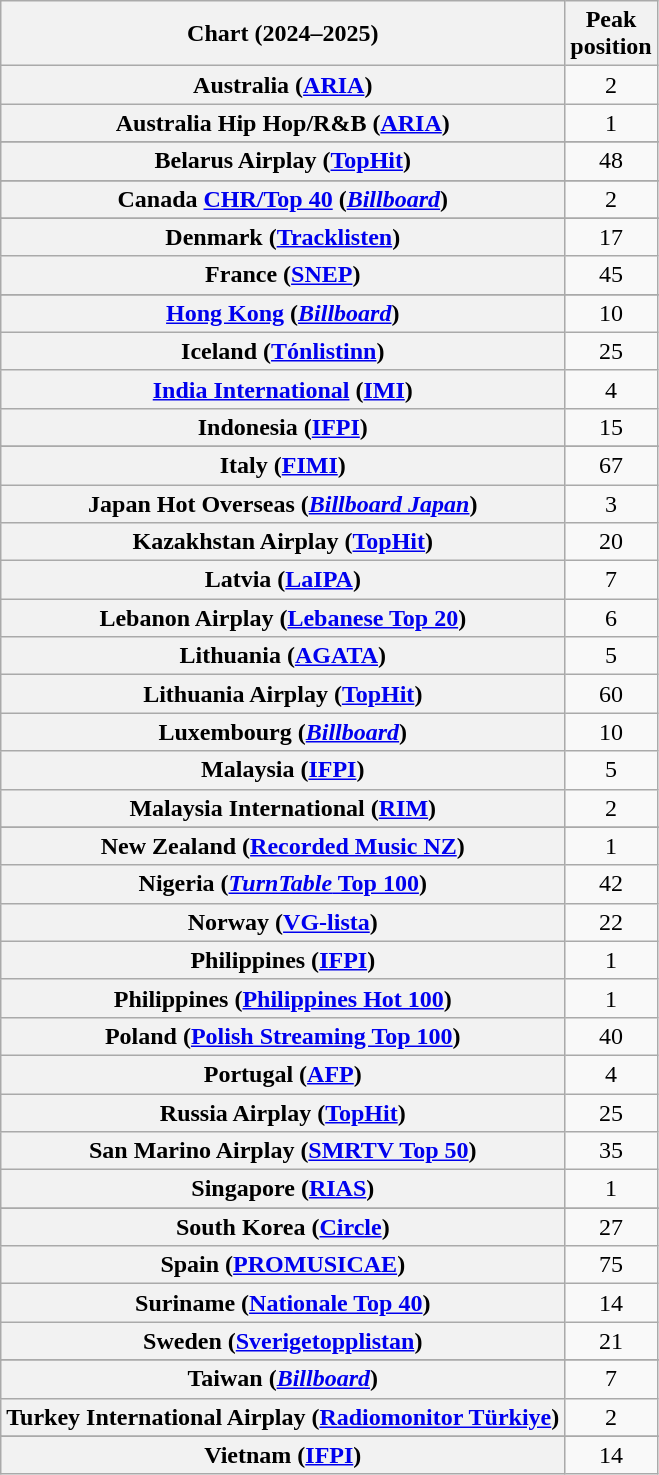<table class="wikitable sortable plainrowheaders" style="text-align:center">
<tr>
<th scope="col">Chart (2024–2025)</th>
<th scope="col">Peak<br>position</th>
</tr>
<tr>
<th scope="row">Australia (<a href='#'>ARIA</a>)</th>
<td>2</td>
</tr>
<tr>
<th scope="row">Australia Hip Hop/R&B (<a href='#'>ARIA</a>)</th>
<td>1</td>
</tr>
<tr>
</tr>
<tr>
<th scope="row">Belarus Airplay (<a href='#'>TopHit</a>)</th>
<td>48</td>
</tr>
<tr>
</tr>
<tr>
</tr>
<tr>
</tr>
<tr>
<th scope="row">Canada <a href='#'>CHR/Top 40</a> (<em><a href='#'>Billboard</a></em>)</th>
<td>2</td>
</tr>
<tr>
</tr>
<tr>
</tr>
<tr>
<th scope="row">Denmark (<a href='#'>Tracklisten</a>)</th>
<td>17</td>
</tr>
<tr>
<th scope="row">France (<a href='#'>SNEP</a>)</th>
<td>45</td>
</tr>
<tr>
</tr>
<tr>
</tr>
<tr>
<th scope="row"><a href='#'>Hong Kong</a> (<em><a href='#'>Billboard</a></em>)</th>
<td>10</td>
</tr>
<tr>
<th scope="row">Iceland (<a href='#'>Tónlistinn</a>)</th>
<td>25</td>
</tr>
<tr>
<th scope="row"><a href='#'>India International</a> (<a href='#'>IMI</a>)</th>
<td>4</td>
</tr>
<tr>
<th scope="row">Indonesia (<a href='#'>IFPI</a>)</th>
<td>15</td>
</tr>
<tr>
</tr>
<tr>
<th scope="row">Italy (<a href='#'>FIMI</a>)</th>
<td>67</td>
</tr>
<tr>
<th scope="row">Japan Hot Overseas (<em><a href='#'>Billboard Japan</a></em>)</th>
<td>3</td>
</tr>
<tr>
<th scope="row">Kazakhstan Airplay (<a href='#'>TopHit</a>)</th>
<td>20</td>
</tr>
<tr>
<th scope="row">Latvia (<a href='#'>LaIPA</a>)</th>
<td>7</td>
</tr>
<tr>
<th scope="row">Lebanon Airplay (<a href='#'>Lebanese Top 20</a>)</th>
<td>6</td>
</tr>
<tr>
<th scope="row">Lithuania (<a href='#'>AGATA</a>)</th>
<td>5</td>
</tr>
<tr>
<th scope="row">Lithuania Airplay (<a href='#'>TopHit</a>)</th>
<td>60</td>
</tr>
<tr>
<th scope="row">Luxembourg (<em><a href='#'>Billboard</a></em>)</th>
<td>10</td>
</tr>
<tr>
<th scope="row">Malaysia (<a href='#'>IFPI</a>)</th>
<td>5</td>
</tr>
<tr>
<th scope="row">Malaysia International (<a href='#'>RIM</a>)</th>
<td>2</td>
</tr>
<tr>
</tr>
<tr>
<th scope="row">New Zealand (<a href='#'>Recorded Music NZ</a>)</th>
<td>1</td>
</tr>
<tr>
<th scope="row">Nigeria (<a href='#'><em>TurnTable</em> Top 100</a>)</th>
<td>42</td>
</tr>
<tr>
<th scope="row">Norway (<a href='#'>VG-lista</a>)</th>
<td>22</td>
</tr>
<tr>
<th scope="row">Philippines (<a href='#'>IFPI</a>)</th>
<td>1</td>
</tr>
<tr>
<th scope="row">Philippines (<a href='#'>Philippines Hot 100</a>)</th>
<td>1</td>
</tr>
<tr>
<th scope="row">Poland (<a href='#'>Polish Streaming Top 100</a>)</th>
<td>40</td>
</tr>
<tr>
<th scope="row">Portugal (<a href='#'>AFP</a>)</th>
<td>4</td>
</tr>
<tr>
<th scope="row">Russia Airplay (<a href='#'>TopHit</a>)</th>
<td>25</td>
</tr>
<tr>
<th scope="row">San Marino Airplay (<a href='#'>SMRTV Top 50</a>)</th>
<td>35</td>
</tr>
<tr>
<th scope="row">Singapore (<a href='#'>RIAS</a>)</th>
<td>1</td>
</tr>
<tr>
</tr>
<tr>
</tr>
<tr>
<th scope="row">South Korea (<a href='#'>Circle</a>)</th>
<td>27</td>
</tr>
<tr>
<th scope="row">Spain (<a href='#'>PROMUSICAE</a>)</th>
<td>75</td>
</tr>
<tr>
<th scope="row">Suriname (<a href='#'>Nationale Top 40</a>)</th>
<td>14</td>
</tr>
<tr>
<th scope="row">Sweden (<a href='#'>Sverigetopplistan</a>)</th>
<td>21</td>
</tr>
<tr>
</tr>
<tr>
<th scope="row">Taiwan (<em><a href='#'>Billboard</a></em>)</th>
<td>7</td>
</tr>
<tr>
<th scope="row">Turkey International Airplay (<a href='#'>Radiomonitor Türkiye</a>)</th>
<td>2</td>
</tr>
<tr>
</tr>
<tr>
</tr>
<tr>
</tr>
<tr>
</tr>
<tr>
</tr>
<tr>
</tr>
<tr>
</tr>
<tr>
</tr>
<tr>
</tr>
<tr>
<th scope="row">Vietnam (<a href='#'>IFPI</a>)</th>
<td>14</td>
</tr>
</table>
